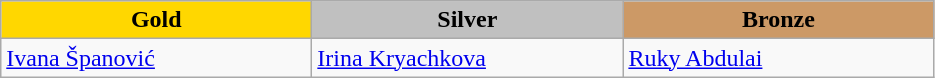<table class="wikitable" style="text-align:left">
<tr align="center">
<td width=200 bgcolor=gold><strong>Gold</strong></td>
<td width=200 bgcolor=silver><strong>Silver</strong></td>
<td width=200 bgcolor=CC9966><strong>Bronze</strong></td>
</tr>
<tr>
<td><a href='#'>Ivana Španović</a><br><em></em></td>
<td><a href='#'>Irina Kryachkova</a><br><em></em></td>
<td><a href='#'>Ruky Abdulai</a><br><em></em></td>
</tr>
</table>
